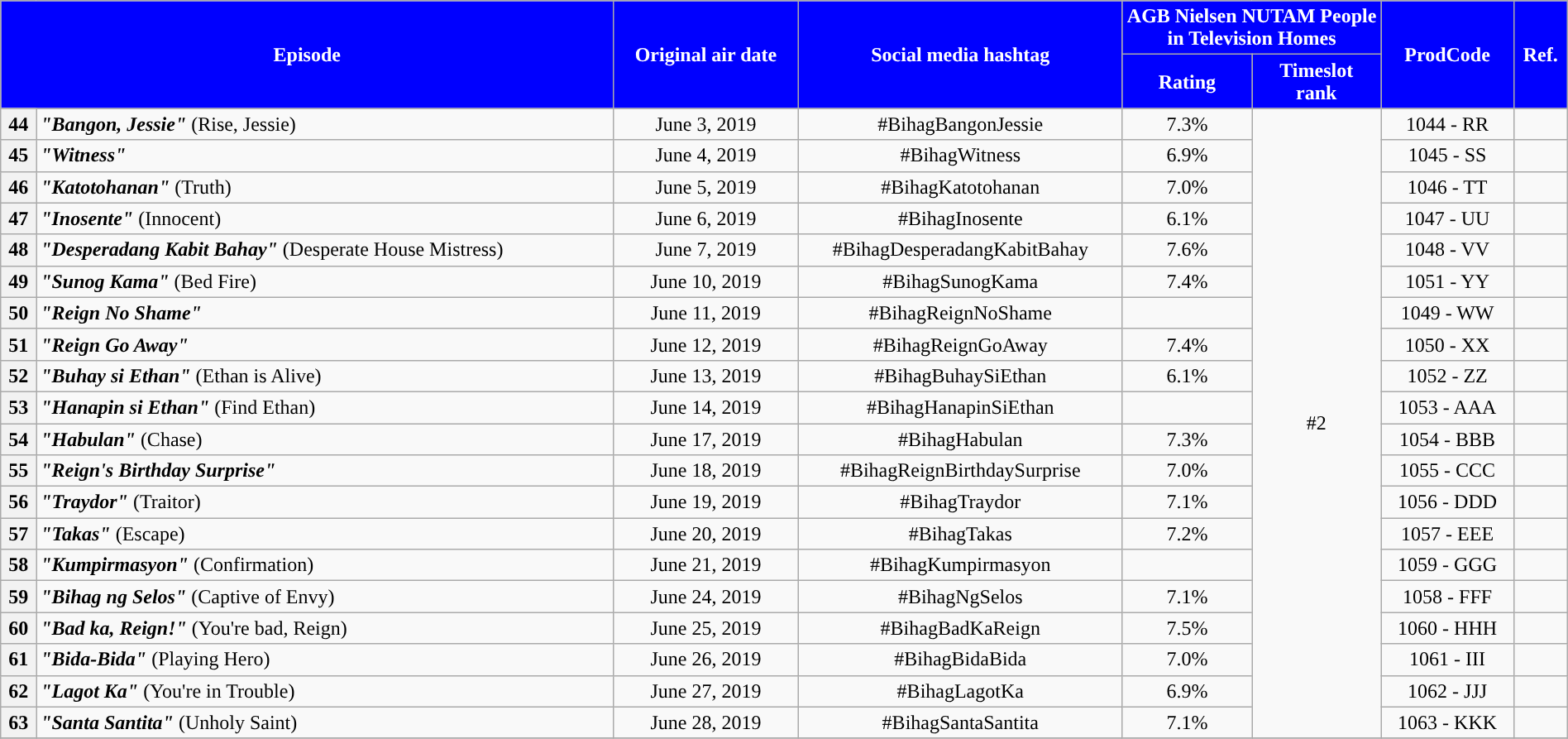<table class="wikitable" style="text-align:center; font-size:100%; line-height:18px;" width="100%">
<tr>
<th style="background-color:#0000FF; color:#ffffff;" colspan="2" rowspan="2">Episode</th>
<th style="background-color:#0000FF; color:white" rowspan="2">Original air date</th>
<th style="background-color:#0000FF; color:white" rowspan="2">Social media hashtag</th>
<th style="background-color:#0000FF; color:#ffffff;" colspan="2">AGB Nielsen NUTAM People in Television Homes</th>
<th style="background-color:#0000FF; color:#ffffff;" rowspan="2">ProdCode</th>
<th style="background-color:#0000FF;  color:#ffffff;" rowspan="2">Ref.</th>
</tr>
<tr>
<th style="background-color:#0000FF; width:75px; color:#ffffff;">Rating</th>
<th style="background-color:#0000FF;  width:75px; color:#ffffff;">Timeslot<br>rank</th>
</tr>
<tr>
<th>44</th>
<td style="text-align: left;"><strong><em>"Bangon, Jessie"</em></strong> (Rise, Jessie)</td>
<td>June 3, 2019</td>
<td>#BihagBangonJessie</td>
<td>7.3%</td>
<td rowspan="20">#2</td>
<td>1044 - RR</td>
<td></td>
</tr>
<tr>
<th>45</th>
<td style="text-align: left;"><strong><em>"Witness"</em></strong></td>
<td>June 4, 2019</td>
<td>#BihagWitness</td>
<td>6.9%</td>
<td>1045 - SS</td>
<td></td>
</tr>
<tr>
<th>46</th>
<td style="text-align: left;"><strong><em>"Katotohanan"</em></strong> (Truth)</td>
<td>June 5, 2019</td>
<td>#BihagKatotohanan</td>
<td>7.0%</td>
<td>1046 - TT</td>
<td></td>
</tr>
<tr>
<th>47</th>
<td style="text-align: left;"><strong><em>"Inosente"</em></strong> (Innocent)</td>
<td>June 6, 2019</td>
<td>#BihagInosente</td>
<td>6.1%</td>
<td>1047 - UU</td>
<td></td>
</tr>
<tr>
<th>48</th>
<td style="text-align: left;"><strong><em>"Desperadang Kabit Bahay"</em></strong> (Desperate House Mistress)</td>
<td>June 7, 2019</td>
<td>#BihagDesperadangKabitBahay</td>
<td>7.6%</td>
<td>1048 - VV</td>
<td></td>
</tr>
<tr>
<th>49</th>
<td style="text-align: left;"><strong><em>"Sunog Kama"</em></strong> (Bed Fire)</td>
<td>June 10, 2019</td>
<td>#BihagSunogKama</td>
<td>7.4%</td>
<td>1051 - YY</td>
<td></td>
</tr>
<tr>
<th>50</th>
<td style="text-align: left;"><strong><em>"Reign No Shame"</em></strong></td>
<td>June 11, 2019</td>
<td>#BihagReignNoShame</td>
<td></td>
<td>1049 - WW</td>
<td></td>
</tr>
<tr>
<th>51</th>
<td style="text-align: left;"><strong><em>"Reign Go Away"</em></strong></td>
<td>June 12, 2019</td>
<td>#BihagReignGoAway</td>
<td>7.4%</td>
<td>1050 - XX</td>
<td></td>
</tr>
<tr>
<th>52</th>
<td style="text-align: left;"><strong><em>"Buhay si Ethan"</em></strong> (Ethan is Alive)</td>
<td>June 13, 2019</td>
<td>#BihagBuhaySiEthan</td>
<td>6.1%</td>
<td>1052 - ZZ</td>
<td></td>
</tr>
<tr>
<th>53</th>
<td style="text-align: left;"><strong><em>"Hanapin si Ethan"</em></strong> (Find Ethan)</td>
<td>June 14, 2019</td>
<td>#BihagHanapinSiEthan</td>
<td></td>
<td>1053 - AAA</td>
<td></td>
</tr>
<tr>
<th>54</th>
<td style="text-align: left;"><strong><em>"Habulan"</em></strong> (Chase)</td>
<td>June 17, 2019</td>
<td>#BihagHabulan</td>
<td>7.3%</td>
<td>1054 - BBB</td>
<td></td>
</tr>
<tr>
<th>55</th>
<td style="text-align: left;"><strong><em>"Reign's Birthday Surprise"</em></strong></td>
<td>June 18, 2019</td>
<td>#BihagReignBirthdaySurprise</td>
<td>7.0%</td>
<td>1055 - CCC</td>
<td></td>
</tr>
<tr>
<th>56</th>
<td style="text-align: left;"><strong><em>"Traydor"</em></strong> (Traitor)</td>
<td>June 19, 2019</td>
<td>#BihagTraydor</td>
<td>7.1%</td>
<td>1056 - DDD</td>
<td></td>
</tr>
<tr>
<th>57</th>
<td style="text-align: left;"><strong><em>"Takas"</em></strong> (Escape)</td>
<td>June 20, 2019</td>
<td>#BihagTakas</td>
<td>7.2%</td>
<td>1057 - EEE</td>
<td></td>
</tr>
<tr>
<th>58</th>
<td style="text-align: left;"><strong><em>"Kumpirmasyon"</em></strong> (Confirmation)</td>
<td>June 21, 2019</td>
<td>#BihagKumpirmasyon</td>
<td></td>
<td>1059 - GGG</td>
<td></td>
</tr>
<tr>
<th>59</th>
<td style="text-align: left;"><strong><em>"Bihag ng Selos"</em></strong> (Captive of Envy)</td>
<td>June 24, 2019</td>
<td>#BihagNgSelos</td>
<td>7.1%</td>
<td>1058 - FFF</td>
<td></td>
</tr>
<tr>
<th>60</th>
<td style="text-align: left;"><strong><em>"Bad ka, Reign!"</em></strong> (You're bad, Reign)</td>
<td>June 25, 2019</td>
<td>#BihagBadKaReign</td>
<td>7.5%</td>
<td>1060 - HHH</td>
<td></td>
</tr>
<tr>
<th>61</th>
<td style="text-align: left;"><strong><em>"Bida-Bida"</em></strong> (Playing Hero)</td>
<td>June 26, 2019</td>
<td>#BihagBidaBida</td>
<td>7.0%</td>
<td>1061 - III</td>
<td></td>
</tr>
<tr>
<th>62</th>
<td style="text-align: left;"><strong><em>"Lagot Ka"</em></strong> (You're in Trouble)</td>
<td>June 27, 2019</td>
<td>#BihagLagotKa</td>
<td>6.9%</td>
<td>1062 - JJJ</td>
<td></td>
</tr>
<tr>
<th>63</th>
<td style="text-align: left;"><strong><em>"Santa Santita"</em></strong> (Unholy Saint)</td>
<td>June 28, 2019</td>
<td>#BihagSantaSantita</td>
<td>7.1%</td>
<td>1063 - KKK</td>
<td></td>
</tr>
<tr>
</tr>
</table>
